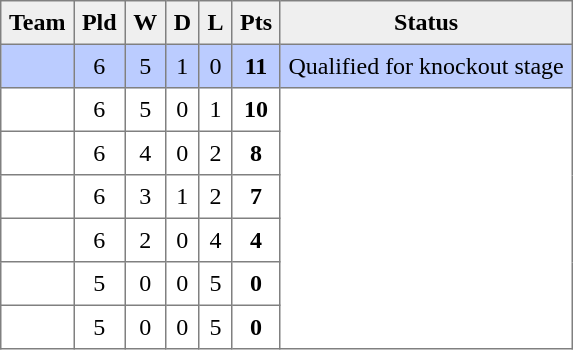<table style=border-collapse:collapse border=1 cellspacing=0 cellpadding=5>
<tr align=center bgcolor=#efefef>
<th>Team</th>
<th>Pld</th>
<th>W</th>
<th>D</th>
<th>L</th>
<th>Pts</th>
<th>Status</th>
</tr>
<tr align=center style="background:#bbccff;">
<td style="text-align:left;"> </td>
<td>6</td>
<td>5</td>
<td>1</td>
<td>0</td>
<td><strong>11</strong></td>
<td rowspan=1>Qualified for knockout stage</td>
</tr>
<tr align=center style="background:#FFFFFF;">
<td style="text-align:left;"> </td>
<td>6</td>
<td>5</td>
<td>0</td>
<td>1</td>
<td><strong>10</strong></td>
<td rowspan=6></td>
</tr>
<tr align=center style="background:#FFFFFF;">
<td style="text-align:left;"> </td>
<td>6</td>
<td>4</td>
<td>0</td>
<td>2</td>
<td><strong>8</strong></td>
</tr>
<tr align=center style="background:#FFFFFF;">
<td style="text-align:left;"> </td>
<td>6</td>
<td>3</td>
<td>1</td>
<td>2</td>
<td><strong>7</strong></td>
</tr>
<tr align=center style="background:#FFFFFF;">
<td style="text-align:left;"> </td>
<td>6</td>
<td>2</td>
<td>0</td>
<td>4</td>
<td><strong>4</strong></td>
</tr>
<tr align=center style="background:#FFFFFF;">
<td style="text-align:left;"> </td>
<td>5</td>
<td>0</td>
<td>0</td>
<td>5</td>
<td><strong>0</strong></td>
</tr>
<tr align=center style="background:#FFFFFF;">
<td style="text-align:left;"> </td>
<td>5</td>
<td>0</td>
<td>0</td>
<td>5</td>
<td><strong>0</strong></td>
</tr>
</table>
